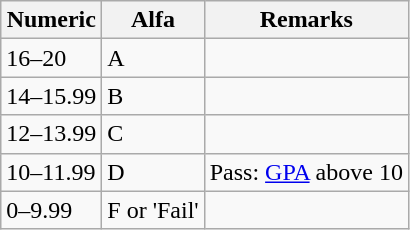<table class="wikitable">
<tr>
<th>Numeric</th>
<th>Alfa</th>
<th>Remarks</th>
</tr>
<tr>
<td>16–20</td>
<td>A</td>
<td></td>
</tr>
<tr>
<td>14–15.99</td>
<td>B</td>
<td></td>
</tr>
<tr>
<td>12–13.99</td>
<td>C</td>
<td></td>
</tr>
<tr>
<td>10–11.99</td>
<td>D</td>
<td>Pass: <a href='#'>GPA</a> above 10</td>
</tr>
<tr>
<td>0–9.99</td>
<td>F or 'Fail'</td>
</tr>
</table>
